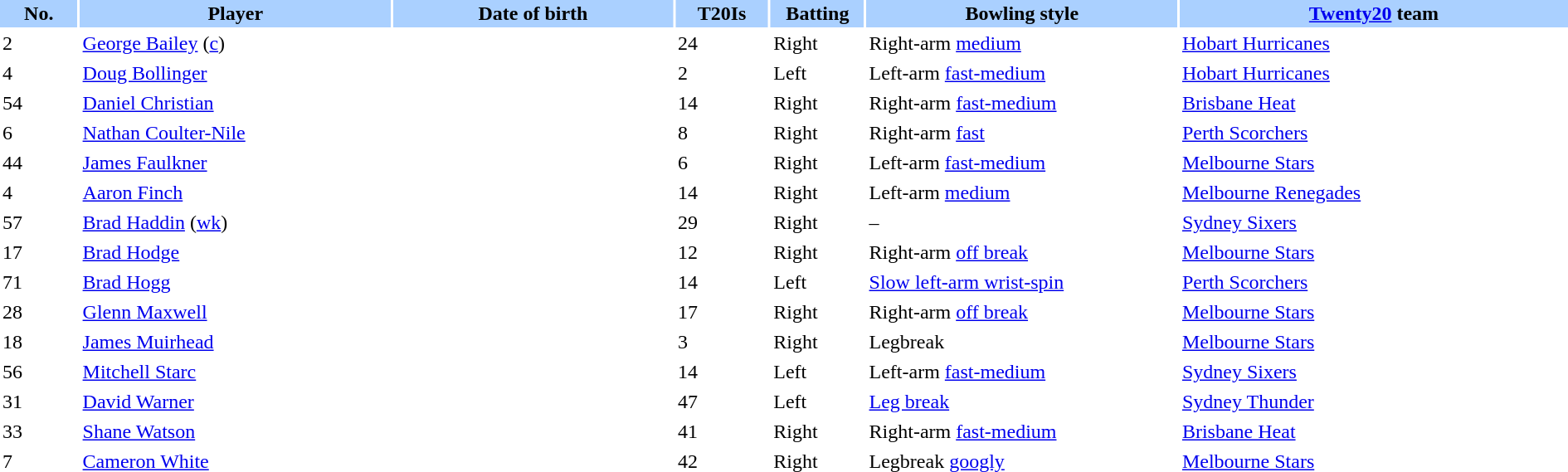<table border="0" cellspacing="2" cellpadding="2" style="width:100%;">
<tr style="background:#aad0ff;">
<th scope="col" width="5%">No.</th>
<th scope="col" width="20%">Player</th>
<th scope="col" width="18%">Date of birth</th>
<th scope="col" width="6%">T20Is</th>
<th scope="col" width="6%">Batting</th>
<th scope="col" width="20%">Bowling style</th>
<th scope="col" width="25%"><a href='#'>Twenty20</a> team</th>
</tr>
<tr>
<td>2</td>
<td><a href='#'>George Bailey</a> (<a href='#'>c</a>)</td>
<td></td>
<td>24</td>
<td>Right</td>
<td>Right-arm <a href='#'>medium</a></td>
<td> <a href='#'>Hobart Hurricanes</a></td>
</tr>
<tr>
<td>4</td>
<td><a href='#'>Doug Bollinger</a></td>
<td></td>
<td>2</td>
<td>Left</td>
<td>Left-arm <a href='#'>fast-medium</a></td>
<td> <a href='#'>Hobart Hurricanes</a></td>
</tr>
<tr>
<td>54</td>
<td><a href='#'>Daniel Christian</a></td>
<td></td>
<td>14</td>
<td>Right</td>
<td>Right-arm <a href='#'>fast-medium</a></td>
<td> <a href='#'>Brisbane Heat</a></td>
</tr>
<tr>
<td>6</td>
<td><a href='#'>Nathan Coulter-Nile</a></td>
<td></td>
<td>8</td>
<td>Right</td>
<td>Right-arm <a href='#'>fast</a></td>
<td> <a href='#'>Perth Scorchers</a></td>
</tr>
<tr>
<td>44</td>
<td><a href='#'>James Faulkner</a></td>
<td></td>
<td>6</td>
<td>Right</td>
<td>Left-arm <a href='#'>fast-medium</a></td>
<td> <a href='#'>Melbourne Stars</a></td>
</tr>
<tr>
<td>4</td>
<td><a href='#'>Aaron Finch</a></td>
<td></td>
<td>14</td>
<td>Right</td>
<td>Left-arm <a href='#'>medium</a></td>
<td> <a href='#'>Melbourne Renegades</a></td>
</tr>
<tr>
<td>57</td>
<td><a href='#'>Brad Haddin</a> (<a href='#'>wk</a>)</td>
<td></td>
<td>29</td>
<td>Right</td>
<td>–</td>
<td> <a href='#'>Sydney Sixers</a></td>
</tr>
<tr>
<td>17</td>
<td><a href='#'>Brad Hodge</a></td>
<td></td>
<td>12</td>
<td>Right</td>
<td>Right-arm <a href='#'>off break</a></td>
<td> <a href='#'>Melbourne Stars</a></td>
</tr>
<tr>
<td>71</td>
<td><a href='#'>Brad Hogg</a></td>
<td></td>
<td>14</td>
<td>Left</td>
<td><a href='#'>Slow left-arm wrist-spin</a></td>
<td> <a href='#'>Perth Scorchers</a></td>
</tr>
<tr>
<td>28</td>
<td><a href='#'>Glenn Maxwell</a></td>
<td></td>
<td>17</td>
<td>Right</td>
<td>Right-arm <a href='#'>off break</a></td>
<td> <a href='#'>Melbourne Stars</a></td>
</tr>
<tr>
<td>18</td>
<td><a href='#'>James Muirhead</a></td>
<td></td>
<td>3</td>
<td>Right</td>
<td>Legbreak</td>
<td> <a href='#'>Melbourne Stars</a></td>
</tr>
<tr>
<td>56</td>
<td><a href='#'>Mitchell Starc</a></td>
<td></td>
<td>14</td>
<td>Left</td>
<td>Left-arm <a href='#'>fast-medium</a></td>
<td> <a href='#'>Sydney Sixers</a></td>
</tr>
<tr>
<td>31</td>
<td><a href='#'>David Warner</a></td>
<td></td>
<td>47</td>
<td>Left</td>
<td><a href='#'>Leg break</a></td>
<td> <a href='#'>Sydney Thunder</a></td>
</tr>
<tr>
<td>33</td>
<td><a href='#'>Shane Watson</a></td>
<td></td>
<td>41</td>
<td>Right</td>
<td>Right-arm <a href='#'>fast-medium</a></td>
<td> <a href='#'>Brisbane Heat</a></td>
</tr>
<tr>
<td>7</td>
<td><a href='#'>Cameron White</a></td>
<td></td>
<td>42</td>
<td>Right</td>
<td>Legbreak <a href='#'>googly</a></td>
<td> <a href='#'>Melbourne Stars</a></td>
</tr>
</table>
